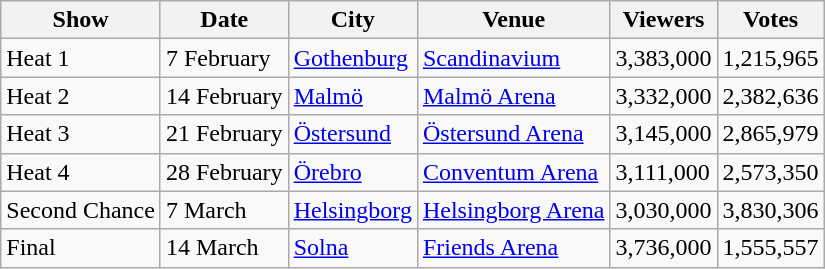<table class="wikitable">
<tr>
<th>Show</th>
<th>Date</th>
<th>City</th>
<th>Venue</th>
<th>Viewers</th>
<th>Votes</th>
</tr>
<tr>
<td>Heat 1</td>
<td>7 February</td>
<td><a href='#'>Gothenburg</a></td>
<td><a href='#'>Scandinavium</a></td>
<td>3,383,000</td>
<td>1,215,965</td>
</tr>
<tr>
<td>Heat 2</td>
<td>14 February</td>
<td><a href='#'>Malmö</a></td>
<td><a href='#'>Malmö Arena</a></td>
<td>3,332,000</td>
<td>2,382,636</td>
</tr>
<tr>
<td>Heat 3</td>
<td>21 February</td>
<td><a href='#'>Östersund</a></td>
<td><a href='#'>Östersund Arena</a></td>
<td>3,145,000</td>
<td>2,865,979</td>
</tr>
<tr>
<td>Heat 4</td>
<td>28 February</td>
<td><a href='#'>Örebro</a></td>
<td><a href='#'>Conventum Arena</a></td>
<td>3,111,000</td>
<td>2,573,350</td>
</tr>
<tr>
<td>Second Chance</td>
<td>7 March</td>
<td><a href='#'>Helsingborg</a></td>
<td><a href='#'>Helsingborg Arena</a></td>
<td>3,030,000</td>
<td>3,830,306</td>
</tr>
<tr>
<td>Final</td>
<td>14 March</td>
<td><a href='#'>Solna</a></td>
<td><a href='#'>Friends Arena</a></td>
<td>3,736,000</td>
<td>1,555,557</td>
</tr>
</table>
